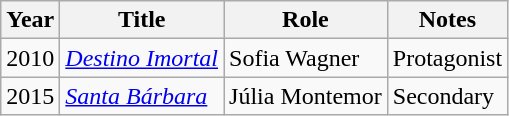<table class="wikitable sortable">
<tr>
<th>Year</th>
<th>Title</th>
<th>Role</th>
<th class="unsortable">Notes</th>
</tr>
<tr>
<td>2010</td>
<td><em><a href='#'>Destino Imortal</a></em></td>
<td>Sofia Wagner</td>
<td>Protagonist</td>
</tr>
<tr>
<td>2015</td>
<td><em><a href='#'>Santa Bárbara</a></em></td>
<td>Júlia Montemor</td>
<td>Secondary</td>
</tr>
</table>
